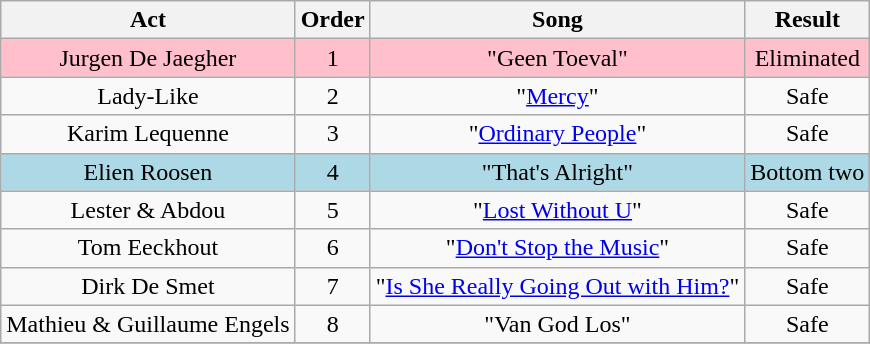<table class="wikitable plainrowheaders" style="text-align:center;">
<tr>
<th scope="col">Act</th>
<th scope="col">Order</th>
<th scope="col">Song</th>
<th scope="col">Result</th>
</tr>
<tr style="background:pink;">
<td>Jurgen De Jaegher</td>
<td>1</td>
<td>"Geen Toeval"</td>
<td>Eliminated</td>
</tr>
<tr>
<td>Lady-Like</td>
<td>2</td>
<td>"<a href='#'>Mercy</a>"</td>
<td>Safe</td>
</tr>
<tr>
<td>Karim Lequenne</td>
<td>3</td>
<td>"<a href='#'>Ordinary People</a>"</td>
<td>Safe</td>
</tr>
<tr style="background:lightblue;">
<td>Elien Roosen</td>
<td>4</td>
<td>"That's Alright"</td>
<td>Bottom two</td>
</tr>
<tr>
<td>Lester & Abdou</td>
<td>5</td>
<td>"<a href='#'>Lost Without U</a>"</td>
<td>Safe</td>
</tr>
<tr>
<td>Tom Eeckhout</td>
<td>6</td>
<td>"<a href='#'>Don't Stop the Music</a>"</td>
<td>Safe</td>
</tr>
<tr>
<td>Dirk De Smet</td>
<td>7</td>
<td>"<a href='#'>Is She Really Going Out with Him?</a>"</td>
<td>Safe</td>
</tr>
<tr>
<td>Mathieu & Guillaume Engels</td>
<td>8</td>
<td>"Van God Los"</td>
<td>Safe</td>
</tr>
<tr>
</tr>
</table>
